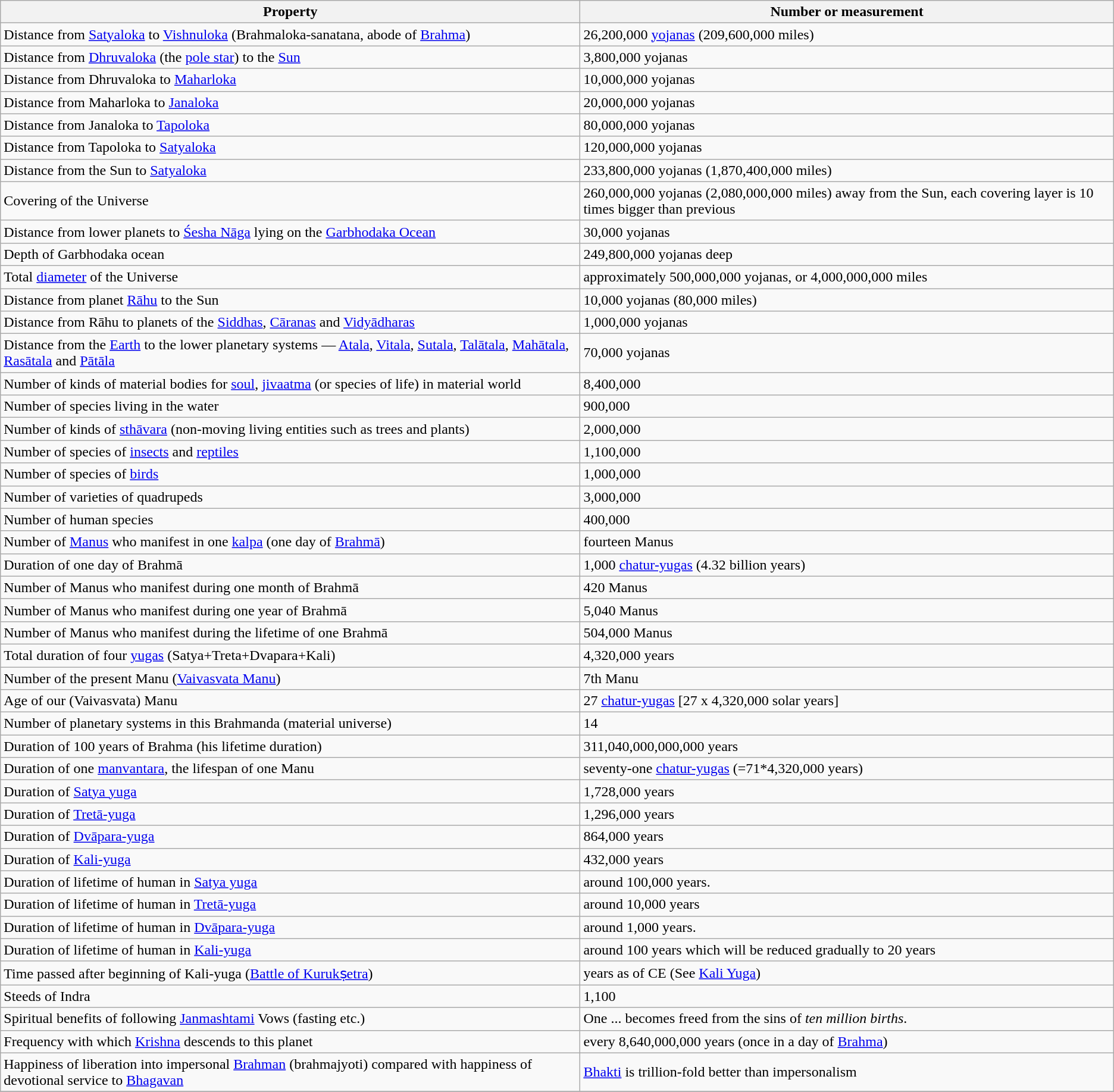<table class="wikitable sortable">
<tr>
<th>Property</th>
<th>Number or measurement</th>
</tr>
<tr>
<td>Distance from <a href='#'>Satyaloka</a> to <a href='#'>Vishnuloka</a> (Brahmaloka-sanatana, abode of <a href='#'>Brahma</a>)</td>
<td>26,200,000 <a href='#'>yojanas</a> (209,600,000 miles)</td>
</tr>
<tr>
<td>Distance from <a href='#'>Dhruvaloka</a> (the <a href='#'>pole star</a>) to the <a href='#'>Sun</a></td>
<td>3,800,000 yojanas</td>
</tr>
<tr>
<td>Distance from Dhruvaloka to <a href='#'>Maharloka</a></td>
<td>10,000,000 yojanas</td>
</tr>
<tr>
<td>Distance from Maharloka to <a href='#'>Janaloka</a></td>
<td>20,000,000 yojanas</td>
</tr>
<tr>
<td>Distance from Janaloka to <a href='#'>Tapoloka</a></td>
<td>80,000,000 yojanas</td>
</tr>
<tr>
<td>Distance from Tapoloka to <a href='#'>Satyaloka</a></td>
<td>120,000,000 yojanas</td>
</tr>
<tr>
<td>Distance from the Sun to <a href='#'>Satyaloka</a></td>
<td>233,800,000 yojanas (1,870,400,000 miles)</td>
</tr>
<tr>
<td>Covering of the Universe</td>
<td>260,000,000 yojanas (2,080,000,000 miles) away from the Sun, each covering layer is 10 times bigger than previous</td>
</tr>
<tr>
<td>Distance from lower planets to <a href='#'>Śesha Nāga</a> lying on the <a href='#'>Garbhodaka Ocean</a></td>
<td>30,000 yojanas</td>
</tr>
<tr>
<td>Depth of Garbhodaka ocean</td>
<td>249,800,000 yojanas deep</td>
</tr>
<tr>
<td>Total <a href='#'>diameter</a> of the Universe</td>
<td>approximately 500,000,000 yojanas, or 4,000,000,000 miles</td>
</tr>
<tr>
<td>Distance from planet <a href='#'>Rāhu</a> to the Sun</td>
<td>10,000 yojanas (80,000 miles)</td>
</tr>
<tr>
<td>Distance from Rāhu to planets of the <a href='#'>Siddhas</a>, <a href='#'>Cāranas</a> and <a href='#'>Vidyādharas</a></td>
<td>1,000,000 yojanas</td>
</tr>
<tr>
<td>Distance from the <a href='#'>Earth</a> to the lower planetary systems — <a href='#'>Atala</a>, <a href='#'>Vitala</a>, <a href='#'>Sutala</a>, <a href='#'>Talātala</a>, <a href='#'>Mahātala</a>, <a href='#'>Rasātala</a> and <a href='#'>Pātāla</a></td>
<td>70,000 yojanas</td>
</tr>
<tr>
<td>Number of kinds of material bodies for <a href='#'>soul</a>, <a href='#'>jiva</a><a href='#'>atma</a> (or species of life) in material world</td>
<td>8,400,000</td>
</tr>
<tr>
<td>Number of species living in the water</td>
<td>900,000</td>
</tr>
<tr>
<td>Number of kinds of <a href='#'>sthāvara</a> (non-moving living entities such as trees and plants)</td>
<td>2,000,000</td>
</tr>
<tr>
<td>Number of species of <a href='#'>insects</a> and <a href='#'>reptiles</a></td>
<td>1,100,000</td>
</tr>
<tr>
<td>Number of species of <a href='#'>birds</a></td>
<td>1,000,000</td>
</tr>
<tr>
<td>Number of varieties of quadrupeds</td>
<td>3,000,000</td>
</tr>
<tr>
<td>Number of human species</td>
<td>400,000</td>
</tr>
<tr>
<td>Number of <a href='#'>Manus</a> who manifest in one <a href='#'>kalpa</a> (one day of <a href='#'>Brahmā</a>)</td>
<td>fourteen Manus</td>
</tr>
<tr>
<td>Duration of one day of Brahmā</td>
<td>1,000 <a href='#'>chatur-yugas</a> (4.32 billion years)</td>
</tr>
<tr>
<td>Number of Manus who manifest during one month of Brahmā</td>
<td>420 Manus</td>
</tr>
<tr>
<td>Number of Manus who manifest during one year of Brahmā</td>
<td>5,040 Manus</td>
</tr>
<tr>
<td>Number of Manus who manifest during the lifetime of one Brahmā</td>
<td>504,000 Manus</td>
</tr>
<tr>
<td>Total duration of four <a href='#'>yugas</a> (Satya+Treta+Dvapara+Kali)</td>
<td>4,320,000 years</td>
</tr>
<tr>
<td>Number of the present Manu (<a href='#'>Vaivasvata Manu</a>)</td>
<td>7th Manu</td>
</tr>
<tr>
<td>Age of our (Vaivasvata) Manu</td>
<td>27 <a href='#'>chatur-yugas</a> [27 x 4,320,000 solar years]</td>
</tr>
<tr>
<td>Number of planetary systems in this Brahmanda (material universe) </td>
<td>14</td>
</tr>
<tr>
<td>Duration of 100 years of Brahma (his lifetime duration)</td>
<td>311,040,000,000,000 years</td>
</tr>
<tr>
<td>Duration of one <a href='#'>manvantara</a>, the lifespan of one Manu</td>
<td>seventy-one <a href='#'>chatur-yugas</a> (=71*4,320,000 years)</td>
</tr>
<tr>
<td>Duration of <a href='#'>Satya yuga</a></td>
<td>1,728,000 years</td>
</tr>
<tr>
<td>Duration of <a href='#'>Tretā-yuga</a></td>
<td>1,296,000 years</td>
</tr>
<tr>
<td>Duration of <a href='#'>Dvāpara-yuga</a></td>
<td>864,000 years</td>
</tr>
<tr>
<td>Duration of <a href='#'>Kali-yuga</a></td>
<td>432,000 years</td>
</tr>
<tr>
<td>Duration of lifetime of human in <a href='#'>Satya yuga</a></td>
<td>around 100,000 years.</td>
</tr>
<tr>
<td>Duration of lifetime of human in <a href='#'>Tretā-yuga</a></td>
<td>around 10,000 years</td>
</tr>
<tr>
<td>Duration of lifetime of human in <a href='#'>Dvāpara-yuga</a></td>
<td>around 1,000 years.</td>
</tr>
<tr>
<td>Duration of lifetime of human in <a href='#'>Kali-yuga</a></td>
<td>around 100 years which will be reduced gradually to 20 years</td>
</tr>
<tr>
<td>Time passed after beginning of Kali-yuga (<a href='#'>Battle of Kurukṣetra</a>)</td>
<td> years as of  CE (See <a href='#'>Kali Yuga</a>)</td>
</tr>
<tr>
<td>Steeds of Indra</td>
<td>1,100</td>
</tr>
<tr>
<td>Spiritual benefits of following <a href='#'>Janmashtami</a> Vows (fasting etc.)</td>
<td>One ... becomes freed from the sins of <em>ten million births</em>.</td>
</tr>
<tr>
<td>Frequency with which <a href='#'>Krishna</a> descends to this planet</td>
<td>every 8,640,000,000 years (once in a day of <a href='#'>Brahma</a>)</td>
</tr>
<tr>
<td>Happiness of liberation into impersonal <a href='#'>Brahman</a> (brahmajyoti) compared with happiness of devotional service to <a href='#'>Bhagavan</a></td>
<td><a href='#'>Bhakti</a> is trillion-fold better than impersonalism</td>
</tr>
<tr>
</tr>
</table>
